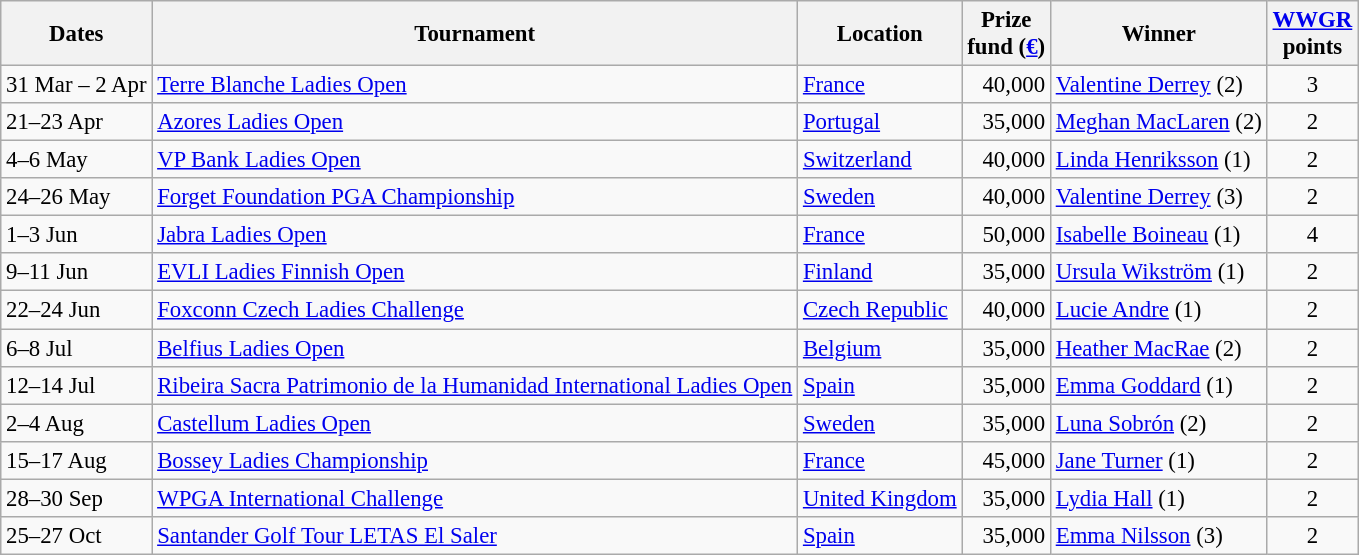<table class="wikitable sortable" style="font-size:95%;">
<tr>
<th>Dates</th>
<th>Tournament</th>
<th>Location</th>
<th>Prize<br>fund (<a href='#'>€</a>)</th>
<th>Winner</th>
<th><a href='#'>WWGR</a><br>points</th>
</tr>
<tr>
<td>31 Mar – 2 Apr</td>
<td><a href='#'>Terre Blanche Ladies Open</a></td>
<td><a href='#'>France</a></td>
<td align=right>40,000</td>
<td> <a href='#'>Valentine Derrey</a> (2)</td>
<td align=center>3</td>
</tr>
<tr>
<td>21–23 Apr</td>
<td><a href='#'>Azores Ladies Open</a></td>
<td><a href='#'>Portugal</a></td>
<td align=right>35,000</td>
<td> <a href='#'>Meghan MacLaren</a> (2)</td>
<td align=center>2</td>
</tr>
<tr>
<td>4–6 May</td>
<td><a href='#'>VP Bank Ladies Open</a></td>
<td><a href='#'>Switzerland</a></td>
<td align=right>40,000</td>
<td> <a href='#'>Linda Henriksson</a> (1)</td>
<td align=center>2</td>
</tr>
<tr>
<td>24–26 May</td>
<td><a href='#'>Forget Foundation PGA Championship</a></td>
<td><a href='#'>Sweden</a></td>
<td align=right>40,000</td>
<td> <a href='#'>Valentine Derrey</a> (3)</td>
<td align=center>2</td>
</tr>
<tr>
<td>1–3 Jun</td>
<td><a href='#'>Jabra Ladies Open</a></td>
<td><a href='#'>France</a></td>
<td align=right>50,000</td>
<td> <a href='#'>Isabelle Boineau</a> (1)</td>
<td align=center>4</td>
</tr>
<tr>
<td>9–11 Jun</td>
<td><a href='#'>EVLI Ladies Finnish Open</a></td>
<td><a href='#'>Finland</a></td>
<td align=right>35,000</td>
<td> <a href='#'>Ursula Wikström</a> (1)</td>
<td align=center>2</td>
</tr>
<tr>
<td>22–24 Jun</td>
<td><a href='#'>Foxconn Czech Ladies Challenge</a></td>
<td><a href='#'>Czech Republic</a></td>
<td align=right>40,000</td>
<td> <a href='#'>Lucie Andre</a> (1)</td>
<td align=center>2</td>
</tr>
<tr>
<td>6–8 Jul</td>
<td><a href='#'>Belfius Ladies Open</a></td>
<td><a href='#'>Belgium</a></td>
<td align=right>35,000</td>
<td> <a href='#'>Heather MacRae</a> (2)</td>
<td align=center>2</td>
</tr>
<tr>
<td>12–14 Jul</td>
<td><a href='#'>Ribeira Sacra Patrimonio de la Humanidad International Ladies Open</a></td>
<td><a href='#'>Spain</a></td>
<td align=right>35,000</td>
<td> <a href='#'>Emma Goddard</a> (1)</td>
<td align=center>2</td>
</tr>
<tr>
<td>2–4 Aug</td>
<td><a href='#'>Castellum Ladies Open</a></td>
<td><a href='#'>Sweden</a></td>
<td align=right>35,000</td>
<td> <a href='#'>Luna Sobrón</a> (2)</td>
<td align=center>2</td>
</tr>
<tr>
<td>15–17 Aug</td>
<td><a href='#'>Bossey Ladies Championship</a></td>
<td><a href='#'>France</a></td>
<td align=right>45,000</td>
<td> <a href='#'>Jane Turner</a> (1)</td>
<td align=center>2</td>
</tr>
<tr>
<td>28–30 Sep</td>
<td><a href='#'>WPGA International Challenge</a></td>
<td><a href='#'>United Kingdom</a></td>
<td align=right>35,000</td>
<td> <a href='#'>Lydia Hall</a> (1)</td>
<td align=center>2</td>
</tr>
<tr>
<td>25–27 Oct</td>
<td><a href='#'>Santander Golf Tour LETAS El Saler</a></td>
<td><a href='#'>Spain</a></td>
<td align=right>35,000</td>
<td> <a href='#'>Emma Nilsson</a> (3)</td>
<td align=center>2</td>
</tr>
</table>
